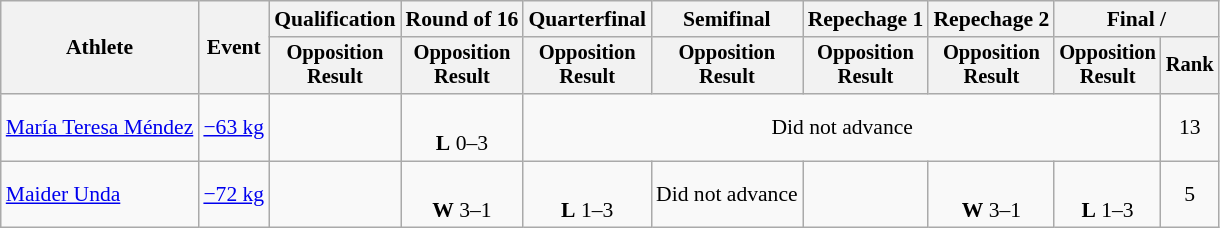<table class="wikitable" style="font-size:90%">
<tr>
<th rowspan="2">Athlete</th>
<th rowspan="2">Event</th>
<th>Qualification</th>
<th>Round of 16</th>
<th>Quarterfinal</th>
<th>Semifinal</th>
<th>Repechage 1</th>
<th>Repechage 2</th>
<th colspan=2>Final / </th>
</tr>
<tr style="font-size: 95%">
<th>Opposition<br>Result</th>
<th>Opposition<br>Result</th>
<th>Opposition<br>Result</th>
<th>Opposition<br>Result</th>
<th>Opposition<br>Result</th>
<th>Opposition<br>Result</th>
<th>Opposition<br>Result</th>
<th>Rank</th>
</tr>
<tr align=center>
<td align=left><a href='#'>María Teresa Méndez</a></td>
<td align=left><a href='#'>−63 kg</a></td>
<td></td>
<td><br><strong>L</strong> 0–3 <sup></sup></td>
<td colspan=5>Did not advance</td>
<td>13</td>
</tr>
<tr align=center>
<td align=left><a href='#'>Maider Unda</a></td>
<td align=left><a href='#'>−72 kg</a></td>
<td></td>
<td><br><strong>W</strong> 3–1 <sup></sup></td>
<td><br><strong>L</strong> 1–3 <sup></sup></td>
<td>Did not advance</td>
<td></td>
<td><br><strong>W</strong> 3–1 <sup></sup></td>
<td><br><strong>L</strong> 1–3 <sup></sup></td>
<td>5</td>
</tr>
</table>
